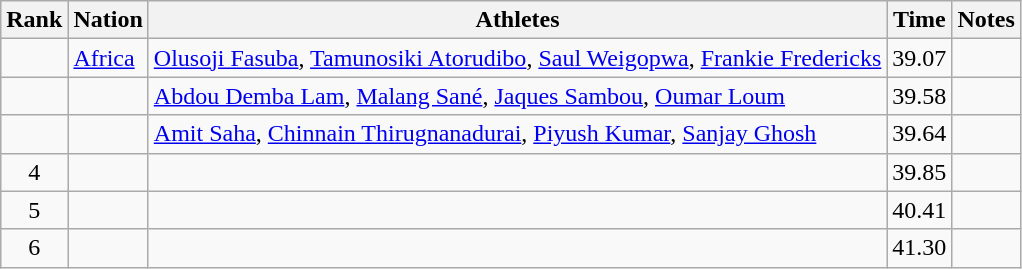<table class="wikitable sortable" style="text-align:center">
<tr>
<th>Rank</th>
<th>Nation</th>
<th>Athletes</th>
<th>Time</th>
<th>Notes</th>
</tr>
<tr>
<td></td>
<td align=left><a href='#'>Africa</a></td>
<td align=left><a href='#'>Olusoji Fasuba</a>, <a href='#'>Tamunosiki Atorudibo</a>, <a href='#'>Saul Weigopwa</a>, <a href='#'>Frankie Fredericks</a></td>
<td>39.07</td>
<td></td>
</tr>
<tr>
<td></td>
<td align=left></td>
<td align=left><a href='#'>Abdou Demba Lam</a>, <a href='#'>Malang Sané</a>, <a href='#'>Jaques Sambou</a>, <a href='#'>Oumar Loum</a></td>
<td>39.58</td>
<td></td>
</tr>
<tr>
<td></td>
<td align=left></td>
<td align=left><a href='#'>Amit Saha</a>, <a href='#'>Chinnain Thirugnanadurai</a>, <a href='#'>Piyush Kumar</a>, <a href='#'>Sanjay Ghosh</a></td>
<td>39.64</td>
<td></td>
</tr>
<tr>
<td>4</td>
<td align=left></td>
<td align=left></td>
<td>39.85</td>
<td></td>
</tr>
<tr>
<td>5</td>
<td align=left></td>
<td align=left></td>
<td>40.41</td>
<td></td>
</tr>
<tr>
<td>6</td>
<td align=left></td>
<td align=left></td>
<td>41.30</td>
<td></td>
</tr>
</table>
